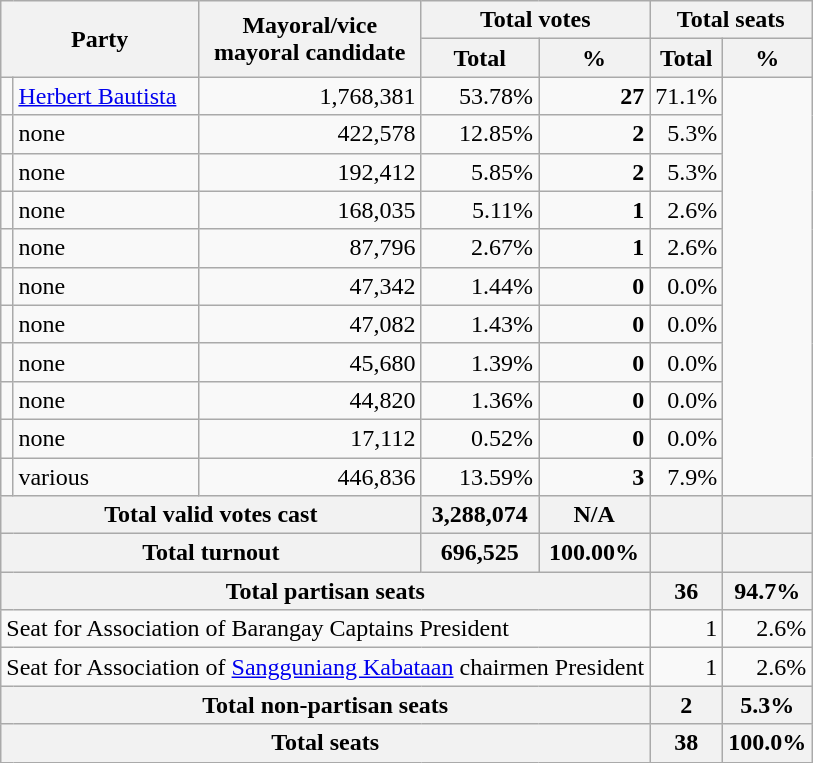<table class=wikitable style="text-align:right">
<tr>
<th rowspan=2 colspan=2>Party</th>
<th rowspan=2>Mayoral/vice<br>mayoral candidate</th>
<th colspan=2>Total votes</th>
<th colspan=2>Total seats</th>
</tr>
<tr>
<th>Total</th>
<th>%</th>
<th>Total</th>
<th>%</th>
</tr>
<tr>
<td></td>
<td align=left><a href='#'>Herbert Bautista</a></td>
<td>1,768,381</td>
<td>53.78%</td>
<td><strong>27</strong></td>
<td>71.1%</td>
</tr>
<tr>
<td></td>
<td align=left>none</td>
<td>422,578</td>
<td>12.85%</td>
<td><strong>2</strong></td>
<td>5.3%</td>
</tr>
<tr>
<td></td>
<td align=left>none</td>
<td>192,412</td>
<td>5.85%</td>
<td><strong>2</strong></td>
<td>5.3%</td>
</tr>
<tr>
<td></td>
<td align=left>none</td>
<td>168,035</td>
<td>5.11%</td>
<td><strong>1</strong></td>
<td>2.6%</td>
</tr>
<tr>
<td></td>
<td align=left>none</td>
<td>87,796</td>
<td>2.67%</td>
<td><strong>1</strong></td>
<td>2.6%</td>
</tr>
<tr>
<td></td>
<td align=left>none</td>
<td>47,342</td>
<td>1.44%</td>
<td><strong>0</strong></td>
<td>0.0%</td>
</tr>
<tr>
<td></td>
<td align=left>none</td>
<td>47,082</td>
<td>1.43%</td>
<td><strong>0</strong></td>
<td>0.0%</td>
</tr>
<tr>
<td></td>
<td align=left>none</td>
<td>45,680</td>
<td>1.39%</td>
<td><strong>0</strong></td>
<td>0.0%</td>
</tr>
<tr>
<td></td>
<td align=left>none</td>
<td>44,820</td>
<td>1.36%</td>
<td><strong>0</strong></td>
<td>0.0%</td>
</tr>
<tr>
<td></td>
<td align=left>none</td>
<td>17,112</td>
<td>0.52%</td>
<td><strong>0</strong></td>
<td>0.0%</td>
</tr>
<tr>
<td></td>
<td align=left>various</td>
<td>446,836</td>
<td>13.59%</td>
<td><strong>3</strong></td>
<td>7.9%</td>
</tr>
<tr>
<th align=left colspan=3>Total valid votes cast</th>
<th>3,288,074</th>
<th>N/A</th>
<th></th>
<th></th>
</tr>
<tr>
<th align=left colspan=3>Total turnout</th>
<th>696,525</th>
<th>100.00%</th>
<th></th>
<th></th>
</tr>
<tr>
<th align=left colspan=5>Total partisan seats</th>
<th>36</th>
<th>94.7%</th>
</tr>
<tr>
<td align=left colspan=5>Seat for Association of Barangay Captains President</td>
<td>1</td>
<td>2.6%</td>
</tr>
<tr>
<td align=left colspan=5>Seat for Association of <a href='#'>Sangguniang Kabataan</a> chairmen President</td>
<td>1</td>
<td>2.6%</td>
</tr>
<tr>
<th align=left colspan=5>Total non-partisan seats</th>
<th>2</th>
<th>5.3%</th>
</tr>
<tr>
<th colspan=5>Total seats</th>
<th>38</th>
<th>100.0%</th>
</tr>
</table>
